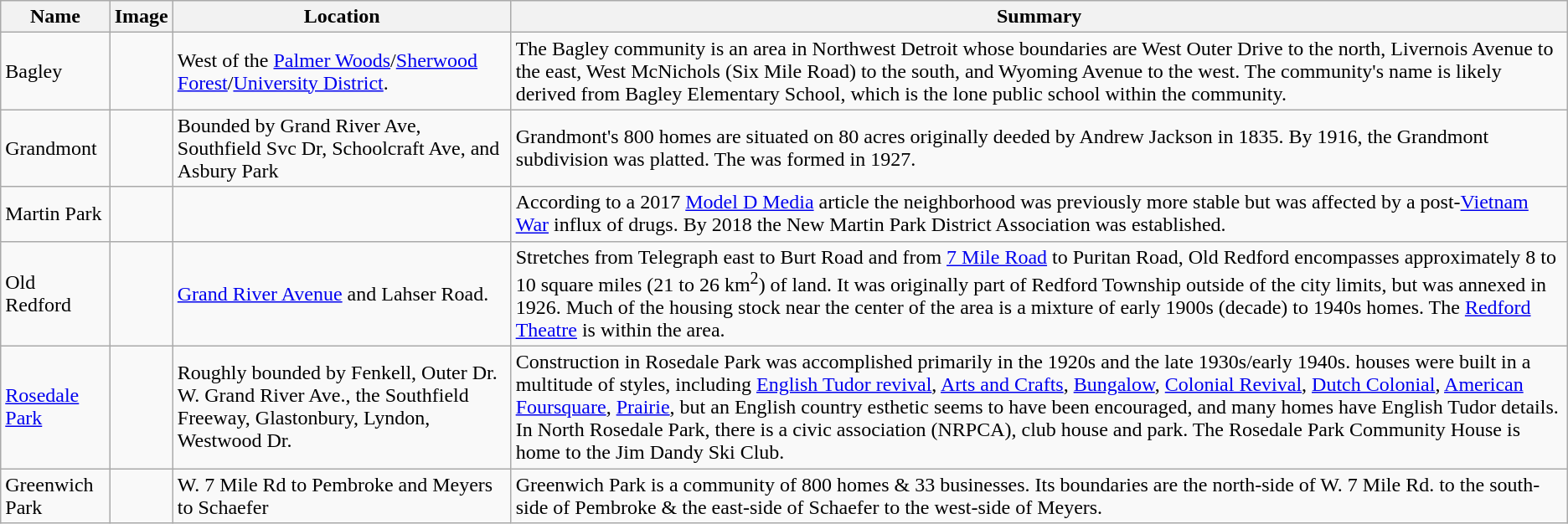<table class="wikitable sortable">
<tr>
<th style="background:light gray; color:black">Name</th>
<th class="unsortable" style="background:light gray; color:black">Image</th>
<th class="unsortable" style="background:light gray; color:black">Location</th>
<th class="unsortable" style="background:light gray; color:black">Summary</th>
</tr>
<tr>
<td>Bagley</td>
<td></td>
<td>West of the <a href='#'>Palmer Woods</a>/<a href='#'>Sherwood Forest</a>/<a href='#'>University District</a>.</td>
<td>The Bagley community is an area in Northwest Detroit whose boundaries are West Outer Drive to the north, Livernois Avenue to the east, West McNichols (Six Mile Road) to the south, and Wyoming Avenue to the west. The community's name is likely derived from Bagley Elementary School, which is the lone public school within the community.</td>
</tr>
<tr>
<td>Grandmont</td>
<td></td>
<td>Bounded by Grand River Ave, Southfield Svc Dr, Schoolcraft Ave, and Asbury Park</td>
<td>Grandmont's 800 homes are situated on 80 acres originally deeded by Andrew Jackson in 1835. By 1916, the Grandmont subdivision was platted. The  was formed in 1927.</td>
</tr>
<tr>
<td>Martin Park</td>
<td></td>
<td></td>
<td>According to a 2017 <a href='#'>Model D Media</a> article the neighborhood was previously more stable but was affected by a post-<a href='#'>Vietnam War</a> influx of drugs. By 2018 the New Martin Park District Association was established.</td>
</tr>
<tr>
<td>Old Redford</td>
<td></td>
<td><a href='#'>Grand River Avenue</a> and Lahser Road.</td>
<td>Stretches from Telegraph east to Burt Road and from <a href='#'>7 Mile Road</a> to Puritan Road, Old Redford encompasses approximately 8 to 10 square miles (21 to 26 km<sup>2</sup>) of land. It was originally part of Redford Township outside of the city limits, but was annexed in 1926. Much of the housing stock near the center of the area is a mixture of early 1900s (decade) to 1940s homes. The <a href='#'>Redford Theatre</a> is within the area.</td>
</tr>
<tr>
<td><a href='#'>Rosedale Park</a></td>
<td></td>
<td>Roughly bounded by Fenkell, Outer Dr. W. Grand River Ave., the Southfield Freeway, Glastonbury, Lyndon, Westwood Dr.<br><small></small></td>
<td>Construction in Rosedale Park was accomplished primarily in the 1920s and the late 1930s/early 1940s. houses were built in a multitude of styles, including <a href='#'>English Tudor revival</a>, <a href='#'>Arts and Crafts</a>, <a href='#'>Bungalow</a>, <a href='#'>Colonial Revival</a>, <a href='#'>Dutch Colonial</a>, <a href='#'>American Foursquare</a>, <a href='#'>Prairie</a>, but an English country esthetic seems to have been encouraged, and many homes have English Tudor details. In North Rosedale Park, there is a civic association (NRPCA), club house and park. The Rosedale Park Community House is home to the Jim Dandy Ski Club.</td>
</tr>
<tr>
<td>Greenwich Park</td>
<td></td>
<td>W. 7 Mile Rd to Pembroke and Meyers to Schaefer</td>
<td>Greenwich Park is a community of 800 homes & 33 businesses. Its boundaries are the north-side of W. 7 Mile Rd. to the south-side of Pembroke & the east-side of Schaefer to the west-side of Meyers.</td>
</tr>
</table>
